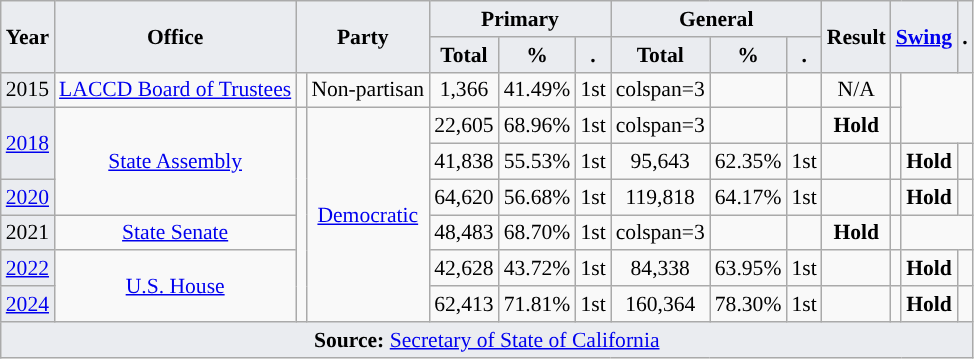<table class="wikitable" style="font-size:90%; text-align:center;">
<tr>
<th style="background-color:#EAECF0;" rowspan=2>Year</th>
<th style="background-color:#EAECF0;" rowspan=2>Office</th>
<th style="background-color:#EAECF0;" colspan=2 rowspan=2>Party</th>
<th style="background-color:#EAECF0;" colspan=3>Primary</th>
<th style="background-color:#EAECF0;" colspan=3>General</th>
<th style="background-color:#EAECF0;" rowspan=2>Result</th>
<th style="background-color:#EAECF0;" colspan=2 rowspan=2><a href='#'>Swing</a></th>
<th style="background-color:#EAECF0;" rowspan=2>.</th>
</tr>
<tr>
<th style="background-color:#EAECF0;">Total</th>
<th style="background-color:#EAECF0;">%</th>
<th style="background-color:#EAECF0;">.</th>
<th style="background-color:#EAECF0;">Total</th>
<th style="background-color:#EAECF0;">%</th>
<th style="background-color:#EAECF0;">.</th>
</tr>
<tr>
<td style="background-color:#EAECF0;">2015</td>
<td><a href='#'>LACCD Board of Trustees</a></td>
<td style="background-color:"></td>
<td>Non-partisan</td>
<td>1,366</td>
<td>41.49%</td>
<td>1st</td>
<td>colspan=3 </td>
<td></td>
<td style="background-color:"></td>
<td>N/A</td>
<td></td>
</tr>
<tr>
<td rowspan=2 style="background-color:#EAECF0;"><a href='#'>2018</a></td>
<td rowspan=3><a href='#'>State Assembly</a></td>
<td rowspan=6 style="background-color:"></td>
<td rowspan=6><a href='#'>Democratic</a></td>
<td>22,605</td>
<td>68.96%</td>
<td>1st</td>
<td>colspan=3 </td>
<td></td>
<td style="background-color:"></td>
<td><strong>Hold</strong></td>
<td></td>
</tr>
<tr>
<td>41,838</td>
<td>55.53%</td>
<td>1st</td>
<td>95,643</td>
<td>62.35%</td>
<td>1st</td>
<td></td>
<td style="background-color:"></td>
<td><strong>Hold</strong></td>
<td></td>
</tr>
<tr>
<td style="background-color:#EAECF0;"><a href='#'>2020</a></td>
<td>64,620</td>
<td>56.68%</td>
<td>1st</td>
<td>119,818</td>
<td>64.17%</td>
<td>1st</td>
<td></td>
<td style="background-color:"></td>
<td><strong>Hold</strong></td>
<td></td>
</tr>
<tr>
<td style="background-color:#EAECF0;">2021</td>
<td><a href='#'>State Senate</a></td>
<td>48,483</td>
<td>68.70%</td>
<td>1st</td>
<td>colspan=3 </td>
<td></td>
<td style="background-color:"></td>
<td><strong>Hold</strong></td>
<td></td>
</tr>
<tr>
<td style="background-color:#EAECF0;"><a href='#'>2022</a></td>
<td rowspan="2"><a href='#'>U.S. House</a></td>
<td>42,628</td>
<td>43.72%</td>
<td>1st</td>
<td>84,338</td>
<td>63.95%</td>
<td>1st</td>
<td></td>
<td style="background-color:"></td>
<td><strong>Hold</strong></td>
<td></td>
</tr>
<tr>
<td style="background-color:#EAECF0;"><a href='#'>2024</a></td>
<td>62,413</td>
<td>71.81%</td>
<td>1st</td>
<td>160,364</td>
<td>78.30%</td>
<td>1st</td>
<td></td>
<td style="background-color:"></td>
<td><strong>Hold</strong></td>
<td></td>
</tr>
<tr>
<td style="background-color:#EAECF0;" colspan=14><strong>Source:</strong> <a href='#'>Secretary of State of California</a>  </td>
</tr>
</table>
